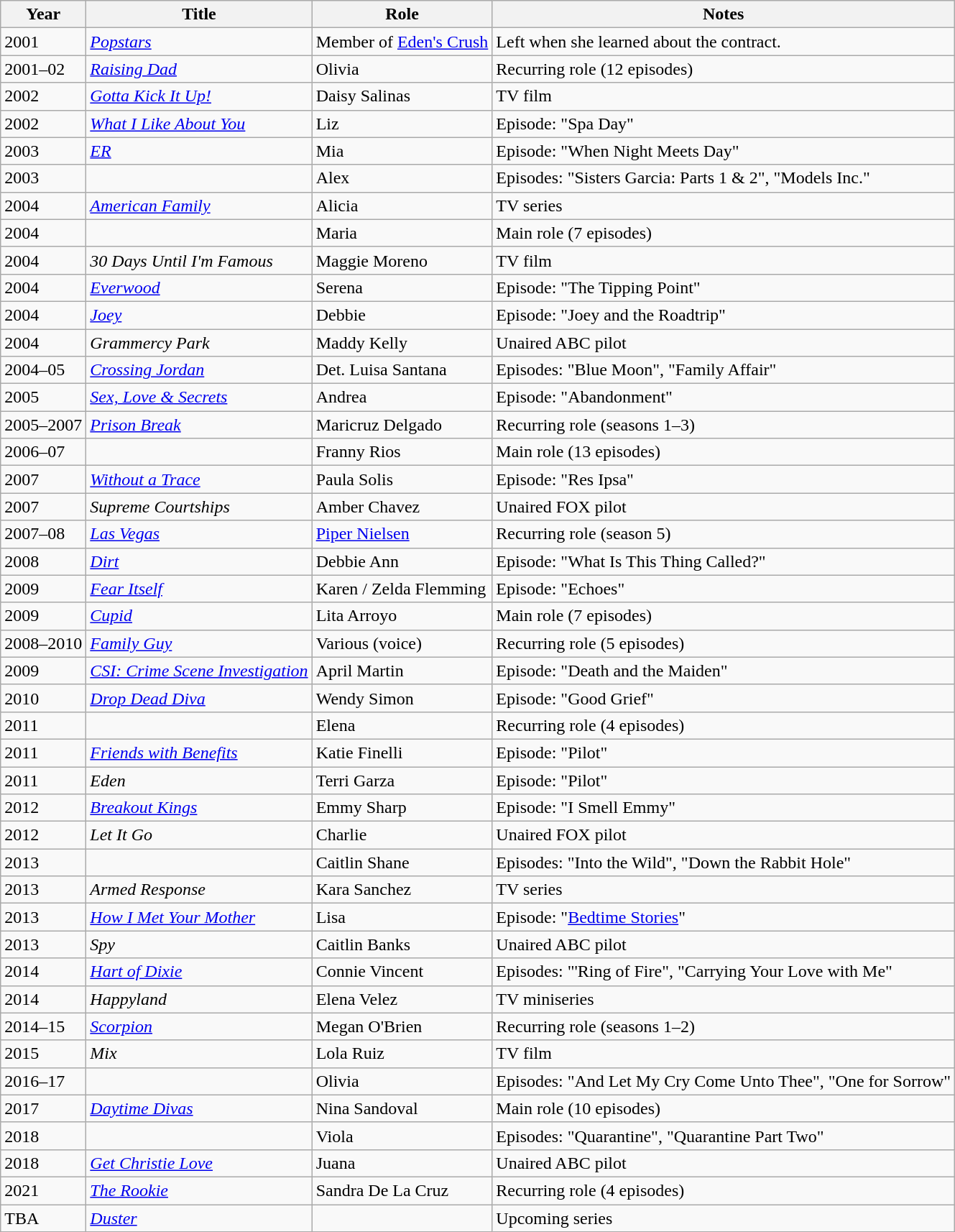<table class="wikitable sortable">
<tr>
<th>Year</th>
<th>Title</th>
<th>Role</th>
<th class="unsortable">Notes</th>
</tr>
<tr>
<td>2001</td>
<td><em><a href='#'>Popstars</a></em></td>
<td>Member of <a href='#'>Eden's Crush</a></td>
<td>Left when she learned about the contract.</td>
</tr>
<tr>
<td>2001–02</td>
<td><em><a href='#'>Raising Dad</a></em></td>
<td>Olivia</td>
<td>Recurring role (12 episodes)</td>
</tr>
<tr>
<td>2002</td>
<td><em><a href='#'>Gotta Kick It Up!</a></em></td>
<td>Daisy Salinas</td>
<td>TV film</td>
</tr>
<tr>
<td>2002</td>
<td><em><a href='#'>What I Like About You</a></em></td>
<td>Liz</td>
<td>Episode: "Spa Day"</td>
</tr>
<tr>
<td>2003</td>
<td><em><a href='#'>ER</a></em></td>
<td>Mia</td>
<td>Episode: "When Night Meets Day"</td>
</tr>
<tr>
<td>2003</td>
<td><em></em></td>
<td>Alex</td>
<td>Episodes: "Sisters Garcia: Parts 1 & 2", "Models Inc."</td>
</tr>
<tr>
<td>2004</td>
<td><em><a href='#'>American Family</a></em></td>
<td>Alicia</td>
<td>TV series</td>
</tr>
<tr>
<td>2004</td>
<td><em></em></td>
<td>Maria</td>
<td>Main role (7 episodes)</td>
</tr>
<tr>
<td>2004</td>
<td><em>30 Days Until I'm Famous</em></td>
<td>Maggie Moreno</td>
<td>TV film</td>
</tr>
<tr>
<td>2004</td>
<td><em><a href='#'>Everwood</a></em></td>
<td>Serena</td>
<td>Episode: "The Tipping Point"</td>
</tr>
<tr>
<td>2004</td>
<td><em><a href='#'>Joey</a></em></td>
<td>Debbie</td>
<td>Episode: "Joey and the Roadtrip"</td>
</tr>
<tr>
<td>2004</td>
<td><em>Grammercy Park</em></td>
<td>Maddy Kelly</td>
<td>Unaired ABC pilot</td>
</tr>
<tr>
<td>2004–05</td>
<td><em><a href='#'>Crossing Jordan</a></em></td>
<td>Det. Luisa Santana</td>
<td>Episodes: "Blue Moon", "Family Affair"</td>
</tr>
<tr>
<td>2005</td>
<td><em><a href='#'>Sex, Love & Secrets</a></em></td>
<td>Andrea</td>
<td>Episode: "Abandonment"</td>
</tr>
<tr>
<td>2005–2007</td>
<td><em><a href='#'>Prison Break</a></em></td>
<td>Maricruz Delgado</td>
<td>Recurring role (seasons 1–3)</td>
</tr>
<tr>
<td>2006–07</td>
<td><em></em></td>
<td>Franny Rios</td>
<td>Main role (13 episodes)</td>
</tr>
<tr>
<td>2007</td>
<td><em><a href='#'>Without a Trace</a></em></td>
<td>Paula Solis</td>
<td>Episode: "Res Ipsa"</td>
</tr>
<tr>
<td>2007</td>
<td><em>Supreme Courtships</em></td>
<td>Amber Chavez</td>
<td>Unaired FOX pilot</td>
</tr>
<tr>
<td>2007–08</td>
<td><em><a href='#'>Las Vegas</a></em></td>
<td><a href='#'>Piper Nielsen</a></td>
<td>Recurring role (season 5)</td>
</tr>
<tr>
<td>2008</td>
<td><em><a href='#'>Dirt</a></em></td>
<td>Debbie Ann</td>
<td>Episode: "What Is This Thing Called?"</td>
</tr>
<tr>
<td>2009</td>
<td><em><a href='#'>Fear Itself</a></em></td>
<td>Karen / Zelda Flemming</td>
<td>Episode: "Echoes"</td>
</tr>
<tr>
<td>2009</td>
<td><em><a href='#'>Cupid</a></em></td>
<td>Lita Arroyo</td>
<td>Main role (7 episodes)</td>
</tr>
<tr>
<td>2008–2010</td>
<td><em><a href='#'>Family Guy</a></em></td>
<td>Various (voice)</td>
<td>Recurring role (5 episodes)</td>
</tr>
<tr>
<td>2009</td>
<td><em><a href='#'>CSI: Crime Scene Investigation</a></em></td>
<td>April Martin</td>
<td>Episode: "Death and the Maiden"</td>
</tr>
<tr>
<td>2010</td>
<td><em><a href='#'>Drop Dead Diva</a></em></td>
<td>Wendy Simon</td>
<td>Episode: "Good Grief"</td>
</tr>
<tr>
<td>2011</td>
<td><em></em></td>
<td>Elena</td>
<td>Recurring role (4 episodes)</td>
</tr>
<tr>
<td>2011</td>
<td><em><a href='#'>Friends with Benefits</a></em></td>
<td>Katie Finelli</td>
<td>Episode: "Pilot"</td>
</tr>
<tr>
<td>2011</td>
<td><em>Eden</em></td>
<td>Terri Garza</td>
<td>Episode: "Pilot"</td>
</tr>
<tr>
<td>2012</td>
<td><em><a href='#'>Breakout Kings</a></em></td>
<td>Emmy Sharp</td>
<td>Episode: "I Smell Emmy"</td>
</tr>
<tr>
<td>2012</td>
<td><em>Let It Go</em></td>
<td>Charlie</td>
<td>Unaired FOX pilot</td>
</tr>
<tr>
<td>2013</td>
<td><em></em></td>
<td>Caitlin Shane</td>
<td>Episodes: "Into the Wild", "Down the Rabbit Hole"</td>
</tr>
<tr>
<td>2013</td>
<td><em>Armed Response</em></td>
<td>Kara Sanchez</td>
<td>TV series</td>
</tr>
<tr>
<td>2013</td>
<td><em><a href='#'>How I Met Your Mother</a></em></td>
<td>Lisa</td>
<td>Episode: "<a href='#'>Bedtime Stories</a>"</td>
</tr>
<tr>
<td>2013</td>
<td><em>Spy</em></td>
<td>Caitlin Banks</td>
<td>Unaired ABC pilot</td>
</tr>
<tr>
<td>2014</td>
<td><em><a href='#'>Hart of Dixie</a></em></td>
<td>Connie Vincent</td>
<td>Episodes: "'Ring of Fire", "Carrying Your Love with Me"</td>
</tr>
<tr>
<td>2014</td>
<td><em>Happyland</em></td>
<td>Elena Velez</td>
<td>TV miniseries</td>
</tr>
<tr>
<td>2014–15</td>
<td><em><a href='#'>Scorpion</a></em></td>
<td>Megan O'Brien</td>
<td>Recurring role (seasons 1–2)</td>
</tr>
<tr>
<td>2015</td>
<td><em>Mix</em></td>
<td>Lola Ruiz</td>
<td>TV film</td>
</tr>
<tr>
<td>2016–17</td>
<td><em></em></td>
<td>Olivia</td>
<td>Episodes: "And Let My Cry Come Unto Thee", "One for Sorrow"</td>
</tr>
<tr>
<td>2017</td>
<td><em><a href='#'>Daytime Divas</a></em></td>
<td>Nina Sandoval</td>
<td>Main role (10 episodes)</td>
</tr>
<tr>
<td>2018</td>
<td><em></em></td>
<td>Viola</td>
<td>Episodes: "Quarantine", "Quarantine Part Two"</td>
</tr>
<tr>
<td>2018</td>
<td><em><a href='#'>Get Christie Love</a></em></td>
<td>Juana</td>
<td>Unaired ABC pilot</td>
</tr>
<tr>
<td>2021</td>
<td><em><a href='#'>The Rookie</a></em></td>
<td>Sandra De La Cruz</td>
<td>Recurring role (4 episodes)</td>
</tr>
<tr>
<td>TBA</td>
<td><em><a href='#'>Duster</a></em></td>
<td></td>
<td>Upcoming series</td>
</tr>
</table>
